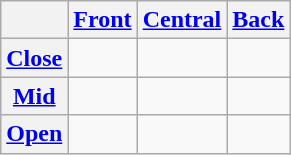<table class="wikitable" style="text-align: center">
<tr>
<th> </th>
<th><a href='#'>Front</a></th>
<th><a href='#'>Central</a></th>
<th><a href='#'>Back</a></th>
</tr>
<tr>
<th><a href='#'>Close</a></th>
<td></td>
<td></td>
<td></td>
</tr>
<tr>
<th><a href='#'>Mid</a></th>
<td></td>
<td></td>
<td></td>
</tr>
<tr>
<th><a href='#'>Open</a></th>
<td></td>
<td></td>
<td></td>
</tr>
</table>
